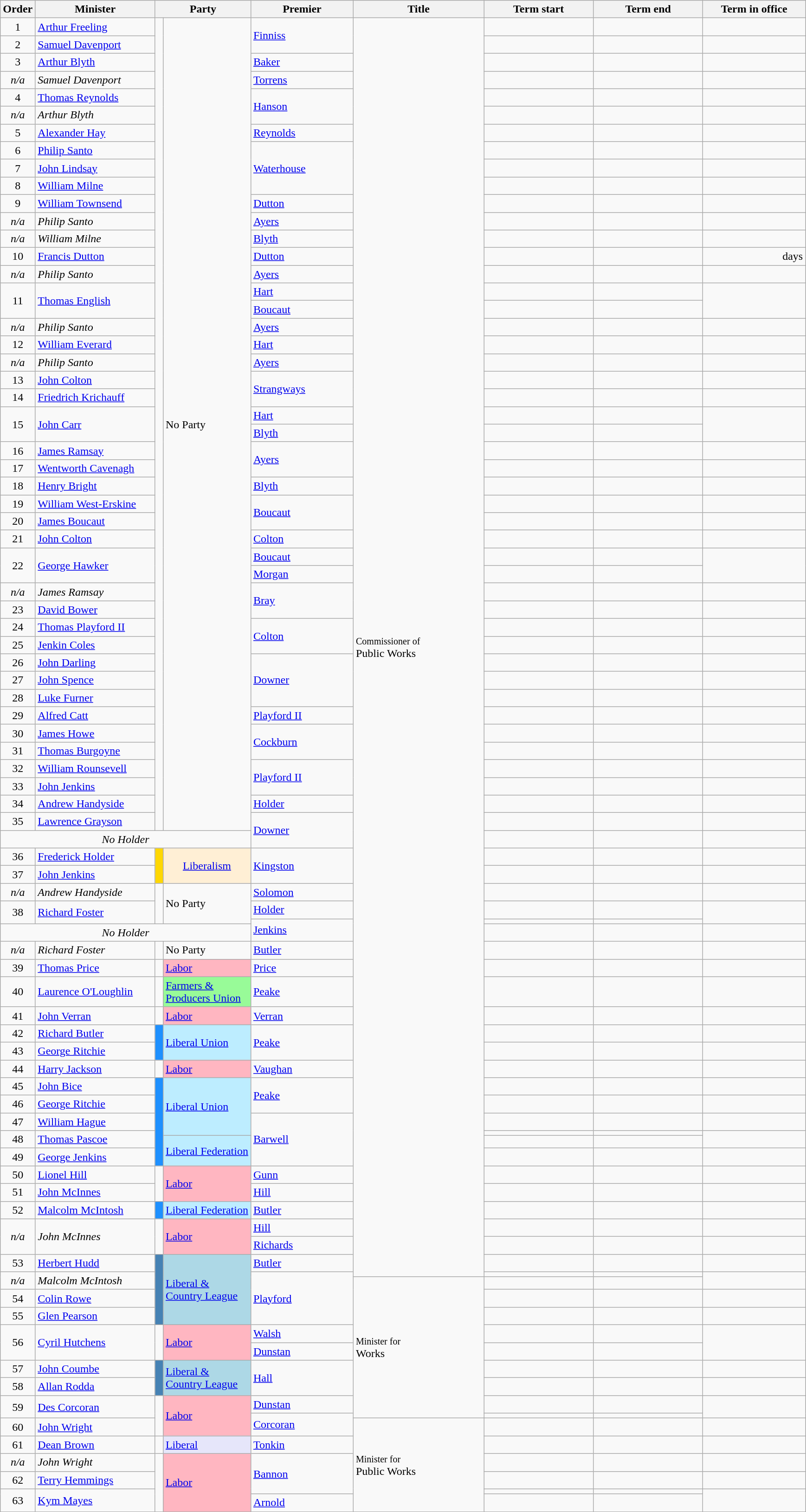<table class="wikitable">
<tr>
<th width=5>Order</th>
<th width=165>Minister</th>
<th width=80 colspan="2">Party</th>
<th width=140>Premier</th>
<th width=180>Title</th>
<th width=150>Term start</th>
<th width=150>Term end</th>
<th width=140>Term in office</th>
</tr>
<tr>
<td align=center>1</td>
<td><a href='#'>Arthur Freeling</a></td>
<td rowspan="46" > </td>
<td rowspan="46">No Party</td>
<td rowspan="2"><a href='#'>Finniss</a></td>
<td rowspan="73"><small>Commissioner of</small><br>Public Works</td>
<td align=center></td>
<td align=center></td>
<td align=right></td>
</tr>
<tr>
<td align=center>2</td>
<td><a href='#'>Samuel Davenport</a></td>
<td align=center></td>
<td align=center></td>
<td align=right></td>
</tr>
<tr>
<td align=center>3</td>
<td><a href='#'>Arthur Blyth</a></td>
<td><a href='#'>Baker</a></td>
<td align=center></td>
<td align=center></td>
<td align=right></td>
</tr>
<tr>
<td align=center><em>n/a</em></td>
<td><em>Samuel Davenport</em></td>
<td><a href='#'>Torrens</a></td>
<td align=center></td>
<td align=center></td>
<td align=right></td>
</tr>
<tr>
<td align=center>4</td>
<td><a href='#'>Thomas Reynolds</a></td>
<td rowspan="2"><a href='#'>Hanson</a></td>
<td align=center></td>
<td align=center></td>
<td align=right></td>
</tr>
<tr>
<td align=center><em>n/a</em></td>
<td><em>Arthur Blyth</em></td>
<td align=center></td>
<td align=center></td>
<td align=right></td>
</tr>
<tr>
<td align=center>5</td>
<td><a href='#'>Alexander Hay</a></td>
<td><a href='#'>Reynolds</a></td>
<td align=center></td>
<td align=center></td>
<td align=right></td>
</tr>
<tr>
<td align=center>6</td>
<td><a href='#'>Philip Santo</a></td>
<td rowspan="3"><a href='#'>Waterhouse</a></td>
<td align=center></td>
<td align=center></td>
<td align=right></td>
</tr>
<tr>
<td align=center>7</td>
<td><a href='#'>John Lindsay</a></td>
<td align=center></td>
<td align=center></td>
<td align=right></td>
</tr>
<tr>
<td align=center>8</td>
<td><a href='#'>William Milne</a></td>
<td align=center></td>
<td align=center></td>
<td align=right></td>
</tr>
<tr>
<td align=center>9</td>
<td><a href='#'>William Townsend</a></td>
<td><a href='#'>Dutton</a></td>
<td align=center></td>
<td align=center></td>
<td align=right></td>
</tr>
<tr>
<td align=center><em>n/a</em></td>
<td><em>Philip Santo</em></td>
<td><a href='#'>Ayers</a></td>
<td align=center></td>
<td align=center></td>
<td align=right></td>
</tr>
<tr>
<td align=center><em>n/a</em></td>
<td><em>William Milne</em></td>
<td><a href='#'>Blyth</a></td>
<td align=center></td>
<td align=center></td>
<td align=right></td>
</tr>
<tr>
<td align=center>10</td>
<td><a href='#'>Francis Dutton</a></td>
<td><a href='#'>Dutton</a></td>
<td align=center></td>
<td align=center></td>
<td align=right> days</td>
</tr>
<tr>
<td align=center><em>n/a</em></td>
<td><em>Philip Santo</em></td>
<td><a href='#'>Ayers</a></td>
<td align=center></td>
<td align=center></td>
<td align=right></td>
</tr>
<tr>
<td rowspan="2" align=center>11</td>
<td rowspan="2"><a href='#'>Thomas English</a></td>
<td><a href='#'>Hart</a></td>
<td align=center></td>
<td align=center></td>
<td rowspan="2" align=right></td>
</tr>
<tr>
<td><a href='#'>Boucaut</a></td>
<td align=center></td>
<td align=center></td>
</tr>
<tr>
<td align=center><em>n/a</em></td>
<td><em>Philip Santo</em></td>
<td><a href='#'>Ayers</a></td>
<td align=center></td>
<td align=center></td>
<td align=right></td>
</tr>
<tr>
<td align=center>12</td>
<td><a href='#'>William Everard</a></td>
<td><a href='#'>Hart</a></td>
<td align=center></td>
<td align=center></td>
<td align=right></td>
</tr>
<tr>
<td align=center><em>n/a</em></td>
<td><em>Philip Santo</em></td>
<td><a href='#'>Ayers</a></td>
<td align=center></td>
<td align=center></td>
<td align=right></td>
</tr>
<tr>
<td align=center>13</td>
<td><a href='#'>John Colton</a></td>
<td rowspan="2"><a href='#'>Strangways</a></td>
<td align=center></td>
<td align=center></td>
<td align=right></td>
</tr>
<tr>
<td align=center>14</td>
<td><a href='#'>Friedrich Krichauff</a></td>
<td align=center></td>
<td align=center></td>
<td align=right></td>
</tr>
<tr>
<td rowspan="2" align=center>15</td>
<td rowspan="2"><a href='#'>John Carr</a></td>
<td><a href='#'>Hart</a></td>
<td align=center></td>
<td align=center></td>
<td rowspan="2" align=right></td>
</tr>
<tr>
<td><a href='#'>Blyth</a></td>
<td align=center></td>
<td align=center></td>
</tr>
<tr>
<td align=center>16</td>
<td><a href='#'>James Ramsay</a></td>
<td rowspan="2"><a href='#'>Ayers</a></td>
<td align=center></td>
<td align=center></td>
<td align=right></td>
</tr>
<tr>
<td align=center>17</td>
<td><a href='#'>Wentworth Cavenagh</a></td>
<td align=center></td>
<td align=center></td>
<td align=right></td>
</tr>
<tr>
<td align=center>18</td>
<td><a href='#'>Henry Bright</a></td>
<td><a href='#'>Blyth</a></td>
<td align=center></td>
<td align=center></td>
<td align=right></td>
</tr>
<tr>
<td align=center>19</td>
<td><a href='#'>William West-Erskine</a></td>
<td rowspan="2"><a href='#'>Boucaut</a></td>
<td align=center></td>
<td align=center></td>
<td align=right></td>
</tr>
<tr>
<td align=center>20</td>
<td><a href='#'>James Boucaut</a></td>
<td align=center></td>
<td align=center></td>
<td align=right></td>
</tr>
<tr>
<td align=center>21</td>
<td><a href='#'>John Colton</a></td>
<td><a href='#'>Colton</a></td>
<td align=center></td>
<td align=center></td>
<td align=right></td>
</tr>
<tr>
<td rowspan=2 align=center>22</td>
<td rowspan=2><a href='#'>George Hawker</a></td>
<td><a href='#'>Boucaut</a></td>
<td align=center></td>
<td align=center></td>
<td rowspan="2" align=right></td>
</tr>
<tr>
<td><a href='#'>Morgan</a></td>
<td align=center></td>
<td align=center></td>
</tr>
<tr>
<td align=center><em>n/a</em></td>
<td><em>James Ramsay</em></td>
<td rowspan="2"><a href='#'>Bray</a></td>
<td align=center></td>
<td align=center></td>
<td align=right></td>
</tr>
<tr>
<td align=center>23</td>
<td><a href='#'>David Bower</a></td>
<td align=center></td>
<td align=center></td>
<td align=right></td>
</tr>
<tr>
<td align=center>24</td>
<td><a href='#'>Thomas Playford II</a></td>
<td rowspan="2"><a href='#'>Colton</a></td>
<td align=center></td>
<td align=center></td>
<td align=right></td>
</tr>
<tr>
<td align=center>25</td>
<td><a href='#'>Jenkin Coles</a></td>
<td align=center></td>
<td align=center></td>
<td align=right></td>
</tr>
<tr>
<td align=center>26</td>
<td><a href='#'>John Darling</a></td>
<td rowspan="3"><a href='#'>Downer</a></td>
<td align=center></td>
<td align=center></td>
<td align=right></td>
</tr>
<tr>
<td align=center>27</td>
<td><a href='#'>John Spence</a></td>
<td align=center></td>
<td align=center></td>
<td align=right></td>
</tr>
<tr>
<td align=center>28</td>
<td><a href='#'>Luke Furner</a></td>
<td align=center></td>
<td align=center></td>
<td align=right></td>
</tr>
<tr>
<td align=center>29</td>
<td><a href='#'>Alfred Catt</a></td>
<td><a href='#'>Playford II</a></td>
<td align=center></td>
<td align=center></td>
<td align=right></td>
</tr>
<tr>
<td align=center>30</td>
<td><a href='#'>James Howe</a></td>
<td rowspan="2"><a href='#'>Cockburn</a></td>
<td align=center></td>
<td align=center></td>
<td align=right></td>
</tr>
<tr>
<td align=center>31</td>
<td><a href='#'>Thomas Burgoyne</a></td>
<td align=center></td>
<td align=center></td>
<td align=right></td>
</tr>
<tr>
<td align=center>32</td>
<td><a href='#'>William Rounsevell</a></td>
<td rowspan="2"><a href='#'>Playford II</a></td>
<td align=center></td>
<td align=center></td>
<td align=right></td>
</tr>
<tr>
<td align=center>33</td>
<td><a href='#'>John Jenkins</a></td>
<td align=center></td>
<td align=center></td>
<td align=right></td>
</tr>
<tr>
<td align=center>34</td>
<td><a href='#'>Andrew Handyside</a></td>
<td><a href='#'>Holder</a></td>
<td align=center></td>
<td align=center></td>
<td align=right></td>
</tr>
<tr>
<td align=center>35</td>
<td><a href='#'>Lawrence Grayson</a></td>
<td rowspan="2"><a href='#'>Downer</a></td>
<td align=center></td>
<td align=center></td>
<td align=right></td>
</tr>
<tr>
<td colspan="4" align=center><em>No Holder</em></td>
<td align=center></td>
<td align=center></td>
<td align=right></td>
</tr>
<tr>
<td align=center>36</td>
<td><a href='#'>Frederick Holder</a></td>
<td style="background:Gold; color:black;" rowspan="2"></td>
<td bgcolor="FFEFD5" rowspan="2" align=center rowspan="2"><a href='#'>Liberalism</a></td>
<td rowspan="2"><a href='#'>Kingston</a></td>
<td align=center></td>
<td align=center></td>
<td align=right></td>
</tr>
<tr>
<td align=center>37</td>
<td><a href='#'>John Jenkins</a></td>
<td align=center></td>
<td align=center></td>
<td align=right></td>
</tr>
<tr>
<td align=center><em>n/a</em></td>
<td><em>Andrew Handyside</em></td>
<td rowspan="3" > </td>
<td rowspan="3">No Party</td>
<td><a href='#'>Solomon</a></td>
<td align=center></td>
<td align=center></td>
<td align=right></td>
</tr>
<tr>
<td align=center rowspan="2">38</td>
<td rowspan="2"><a href='#'>Richard Foster</a></td>
<td><a href='#'>Holder</a></td>
<td align=center></td>
<td align=center></td>
<td align=right rowspan="2"></td>
</tr>
<tr>
<td rowspan="2"><a href='#'>Jenkins</a></td>
<td align=center></td>
<td align=center></td>
</tr>
<tr>
<td colspan="4" align=center><em>No Holder</em></td>
<td align=center></td>
<td align=center></td>
<td align=right></td>
</tr>
<tr>
<td align=center><em>n/a</em></td>
<td><em>Richard Foster</em></td>
<td> </td>
<td>No Party</td>
<td><a href='#'>Butler</a></td>
<td align=center></td>
<td align=center></td>
<td align=right></td>
</tr>
<tr>
<td align=center>39</td>
<td><a href='#'>Thomas Price</a></td>
<td> </td>
<td bgcolor="lightpink"><a href='#'>Labor</a></td>
<td><a href='#'>Price</a></td>
<td align=center></td>
<td align=center></td>
<td align=right></td>
</tr>
<tr>
<td align=center>40</td>
<td><a href='#'>Laurence O'Loughlin</a></td>
<td> </td>
<td bgcolor=#98FB98><a href='#'>Farmers &<br>Producers Union</a></td>
<td><a href='#'>Peake</a></td>
<td align=center></td>
<td align=center></td>
<td align=right></td>
</tr>
<tr>
<td align=center>41</td>
<td><a href='#'>John Verran</a></td>
<td> </td>
<td bgcolor="lightpink"><a href='#'>Labor</a></td>
<td><a href='#'>Verran</a></td>
<td align=center></td>
<td align=center></td>
<td align=right></td>
</tr>
<tr>
<td align=center>42</td>
<td><a href='#'>Richard Butler</a></td>
<td style="background:DodgerBlue; color:white;" rowspan="2"></td>
<td bgcolor=#BDEDFF rowspan="2"><a href='#'>Liberal Union</a></td>
<td rowspan="2"><a href='#'>Peake</a></td>
<td align=center></td>
<td align=center></td>
<td align=right></td>
</tr>
<tr>
<td align=center>43</td>
<td><a href='#'>George Ritchie</a></td>
<td align=center></td>
<td align=center></td>
<td align=right></td>
</tr>
<tr>
<td align=center>44</td>
<td><a href='#'>Harry Jackson</a></td>
<td> </td>
<td bgcolor="lightpink"><a href='#'>Labor</a></td>
<td><a href='#'>Vaughan</a></td>
<td align=center></td>
<td align=center></td>
<td align=right></td>
</tr>
<tr>
<td align=center>45</td>
<td><a href='#'>John Bice</a></td>
<td style="background:DodgerBlue; color:white;" rowspan="6"></td>
<td bgcolor=#BDEDFF rowspan="4"><a href='#'>Liberal Union</a></td>
<td rowspan="2"><a href='#'>Peake</a></td>
<td align=center></td>
<td align=center></td>
<td align=right></td>
</tr>
<tr>
<td align=center>46</td>
<td><a href='#'>George Ritchie</a></td>
<td align=center></td>
<td align=center></td>
<td align=right></td>
</tr>
<tr>
<td align=center>47</td>
<td><a href='#'>William Hague</a></td>
<td rowspan="4"><a href='#'>Barwell</a></td>
<td align=center></td>
<td align=center></td>
<td align=right></td>
</tr>
<tr>
<td align=center rowspan="2">48</td>
<td rowspan="2"><a href='#'>Thomas Pascoe</a></td>
<td align=center></td>
<td align=center></td>
<td align=right rowspan="2"></td>
</tr>
<tr>
<td bgcolor=#BDEDFF rowspan="2"><a href='#'>Liberal Federation</a></td>
<td align=center></td>
<td align=center></td>
</tr>
<tr>
<td align=center>49</td>
<td><a href='#'>George Jenkins</a></td>
<td align=center></td>
<td align=center></td>
<td align=right></td>
</tr>
<tr>
<td align=center>50</td>
<td><a href='#'>Lionel Hill</a></td>
<td rowspan="2" > </td>
<td bgcolor="lightpink" rowspan="2"><a href='#'>Labor</a></td>
<td><a href='#'>Gunn</a></td>
<td align=center></td>
<td align=center></td>
<td align=right></td>
</tr>
<tr>
<td align=center>51</td>
<td><a href='#'>John McInnes</a></td>
<td><a href='#'>Hill</a></td>
<td align=center></td>
<td align=center></td>
<td align=right></td>
</tr>
<tr>
<td align=center>52</td>
<td><a href='#'>Malcolm McIntosh</a></td>
<td style="background:DodgerBlue; color:white;" rowspan="1"></td>
<td bgcolor=#BDEDFF rowspan="1"><a href='#'>Liberal Federation</a></td>
<td><a href='#'>Butler</a></td>
<td align=center></td>
<td align=center></td>
<td align=right></td>
</tr>
<tr>
<td align=center rowspan="2"><em>n/a</em></td>
<td rowspan="2"><em>John McInnes</em></td>
<td rowspan="2" > </td>
<td bgcolor="lightpink" rowspan="2"><a href='#'>Labor</a></td>
<td><a href='#'>Hill</a></td>
<td align=center></td>
<td align=center></td>
<td align=right></td>
</tr>
<tr>
<td><a href='#'>Richards</a></td>
<td align=center></td>
<td align=center></td>
<td align=right></td>
</tr>
<tr>
<td align=center>53</td>
<td><a href='#'>Herbert Hudd</a></td>
<td style="background:SteelBlue; color:white;" rowspan="5"></td>
<td bgcolor=#ADD8E6 rowspan="5"><a href='#'>Liberal &<br>Country League</a></td>
<td><a href='#'>Butler</a></td>
<td align=center></td>
<td align=center></td>
<td align=right></td>
</tr>
<tr>
<td align=center rowspan="2"><em>n/a</em></td>
<td rowspan="2"><em>Malcolm McIntosh</em></td>
<td rowspan="4"><a href='#'>Playford</a></td>
<td align=center></td>
<td align=center></td>
<td align=right rowspan="2"><strong></strong></td>
</tr>
<tr>
<td rowspan="9"><small>Minister for</small><br>Works</td>
<td align=center></td>
<td align=center></td>
</tr>
<tr>
<td align=center>54</td>
<td><a href='#'>Colin Rowe</a></td>
<td align=center></td>
<td align=center></td>
<td align=right></td>
</tr>
<tr>
<td align=center>55</td>
<td><a href='#'>Glen Pearson</a></td>
<td align=center></td>
<td align=center></td>
<td align=right></td>
</tr>
<tr>
<td align=center rowspan="2">56</td>
<td rowspan="2"><a href='#'>Cyril Hutchens</a></td>
<td rowspan="2" > </td>
<td bgcolor="lightpink" rowspan="2"><a href='#'>Labor</a></td>
<td><a href='#'>Walsh</a></td>
<td align=center></td>
<td align=center></td>
<td align=right rowspan="2"></td>
</tr>
<tr>
<td><a href='#'>Dunstan</a></td>
<td align=center></td>
<td align=center></td>
</tr>
<tr>
<td align=center>57</td>
<td><a href='#'>John Coumbe</a></td>
<td style="background:SteelBlue; color:white;" rowspan="2"></td>
<td bgcolor=#ADD8E6 rowspan="2"><a href='#'>Liberal &<br>Country League</a></td>
<td rowspan="2"><a href='#'>Hall</a></td>
<td align=center></td>
<td align=center></td>
<td align=right></td>
</tr>
<tr>
<td align=center>58</td>
<td><a href='#'>Allan Rodda</a></td>
<td align=center></td>
<td align=center></td>
<td align=right></td>
</tr>
<tr>
<td align=center rowspan="2">59</td>
<td rowspan="2"><a href='#'>Des Corcoran</a></td>
<td rowspan="3" > </td>
<td bgcolor="lightpink" rowspan="3"><a href='#'>Labor</a></td>
<td><a href='#'>Dunstan</a></td>
<td align=center></td>
<td align=center></td>
<td align=right rowspan="2"></td>
</tr>
<tr>
<td rowspan="2"><a href='#'>Corcoran</a></td>
<td align=center></td>
<td align=center></td>
</tr>
<tr>
<td align=center>60</td>
<td><a href='#'>John Wright</a></td>
<td rowspan="6"><small>Minister for</small><br>Public Works</td>
<td align=center></td>
<td align=center></td>
<td align=right></td>
</tr>
<tr>
<td align=center>61</td>
<td><a href='#'>Dean Brown</a></td>
<td> </td>
<td bgcolor="lavender" rowspan="1"><a href='#'>Liberal</a></td>
<td><a href='#'>Tonkin</a></td>
<td align=center></td>
<td align=center></td>
<td align=right></td>
</tr>
<tr>
<td align=center rowspan="1"><em>n/a</em></td>
<td><em>John Wright</em></td>
<td rowspan="4" > </td>
<td bgcolor="lightpink" rowspan="4"><a href='#'>Labor</a></td>
<td rowspan="3"><a href='#'>Bannon</a></td>
<td align=center></td>
<td align=center></td>
<td align=right rowspan="1"></td>
</tr>
<tr>
<td align=center rowspan="1">62</td>
<td rowspan="1"><a href='#'>Terry Hemmings</a></td>
<td align=center></td>
<td align=center></td>
<td align=right rowspan="1"></td>
</tr>
<tr>
<td align=center rowspan="2">63</td>
<td rowspan="2"><a href='#'>Kym Mayes</a></td>
<td align=center></td>
<td align=center></td>
<td align=right rowspan="2"></td>
</tr>
<tr>
<td><a href='#'>Arnold</a></td>
<td align=center></td>
<td align=center></td>
</tr>
</table>
